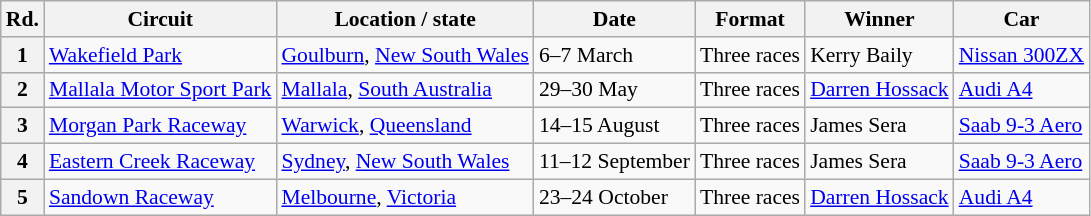<table class="wikitable" style="font-size: 90%">
<tr>
<th>Rd.</th>
<th>Circuit</th>
<th>Location / state</th>
<th>Date</th>
<th>Format</th>
<th>Winner</th>
<th>Car</th>
</tr>
<tr>
<th>1</th>
<td> <a href='#'>Wakefield Park</a></td>
<td><a href='#'>Goulburn</a>, <a href='#'>New South Wales</a></td>
<td>6–7 March</td>
<td>Three races</td>
<td>Kerry Baily</td>
<td><a href='#'>Nissan 300ZX</a></td>
</tr>
<tr>
<th>2</th>
<td> <a href='#'>Mallala Motor Sport Park</a></td>
<td><a href='#'>Mallala</a>, <a href='#'>South Australia</a></td>
<td>29–30 May</td>
<td>Three races</td>
<td><a href='#'>Darren Hossack</a></td>
<td><a href='#'>Audi A4</a></td>
</tr>
<tr>
<th>3</th>
<td> <a href='#'>Morgan Park Raceway</a></td>
<td><a href='#'>Warwick</a>, <a href='#'>Queensland</a></td>
<td>14–15 August</td>
<td>Three races</td>
<td>James Sera</td>
<td><a href='#'>Saab 9-3 Aero</a></td>
</tr>
<tr>
<th>4</th>
<td> <a href='#'>Eastern Creek Raceway</a></td>
<td><a href='#'>Sydney</a>, <a href='#'>New South Wales</a></td>
<td>11–12 September</td>
<td>Three races</td>
<td>James Sera</td>
<td><a href='#'>Saab 9-3 Aero</a></td>
</tr>
<tr>
<th>5</th>
<td> <a href='#'>Sandown Raceway</a></td>
<td><a href='#'>Melbourne</a>, <a href='#'>Victoria</a></td>
<td>23–24 October</td>
<td>Three races</td>
<td><a href='#'>Darren Hossack</a></td>
<td><a href='#'>Audi A4</a></td>
</tr>
</table>
